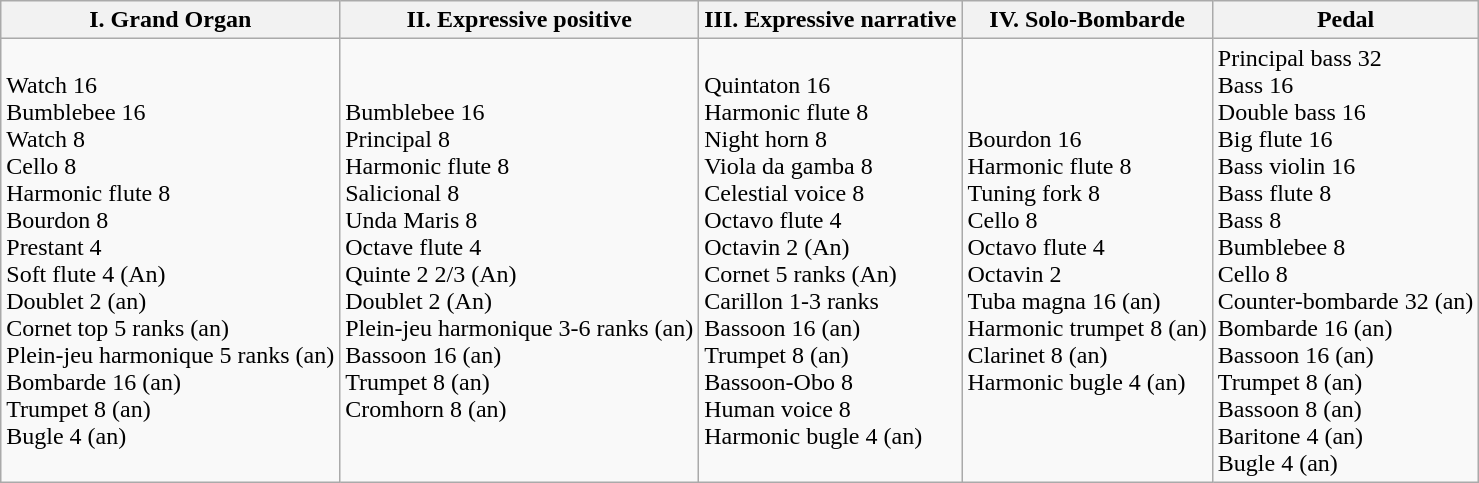<table class="wikitable">
<tr>
<th><strong>I.</strong> <strong>Grand Organ</strong></th>
<th><strong>II.</strong> <strong>Expressive positive</strong></th>
<th><strong>III.</strong> <strong>Expressive narrative</strong></th>
<th><strong>IV.</strong> <strong>Solo-Bombarde</strong></th>
<th><strong>Pedal</strong></th>
</tr>
<tr>
<td>Watch 16<br>Bumblebee 16<br>Watch 8<br>Cello 8<br>Harmonic flute 8<br>Bourdon 8<br>Prestant 4<br>Soft flute 4 (An)<br>Doublet 2 (an)<br>Cornet top 5 ranks (an)<br>Plein-jeu harmonique 5 ranks (an)<br>Bombarde 16 (an)<br>Trumpet 8 (an)<br>Bugle 4 (an)</td>
<td>Bumblebee 16<br>Principal 8<br>Harmonic flute 8<br>Salicional 8<br>Unda Maris 8<br>Octave flute 4<br>Quinte 2 2/3 (An)<br>Doublet 2 (An)<br>Plein-jeu harmonique 3-6 ranks (an)<br>Bassoon 16 (an)<br>Trumpet 8 (an)<br>Cromhorn 8 (an)</td>
<td>Quintaton 16<br>Harmonic flute 8<br>Night horn 8<br>Viola da gamba 8<br>Celestial voice 8<br>Octavo flute 4<br>Octavin 2 (An)<br>Cornet 5 ranks (An)<br>Carillon 1-3 ranks<br>Bassoon 16 (an)<br>Trumpet 8 (an)<br>Bassoon-Obo 8<br>Human voice 8<br>Harmonic bugle 4 (an)</td>
<td>Bourdon 16<br>Harmonic flute 8<br>Tuning fork 8<br>Cello 8<br>Octavo flute 4<br>Octavin 2<br>Tuba magna 16 (an)<br>Harmonic trumpet 8 (an)<br>Clarinet 8 (an)<br>Harmonic bugle 4 (an)</td>
<td>Principal bass 32<br>Bass 16<br>Double bass 16<br>Big flute 16<br>Bass violin 16<br>Bass flute 8<br>Bass 8<br>Bumblebee 8<br>Cello 8<br>Counter-bombarde 32 (an)<br>Bombarde 16 (an)<br>Bassoon 16 (an)<br>Trumpet 8 (an)<br>Bassoon 8 (an)<br>Baritone 4 (an)<br>Bugle 4 (an)</td>
</tr>
</table>
